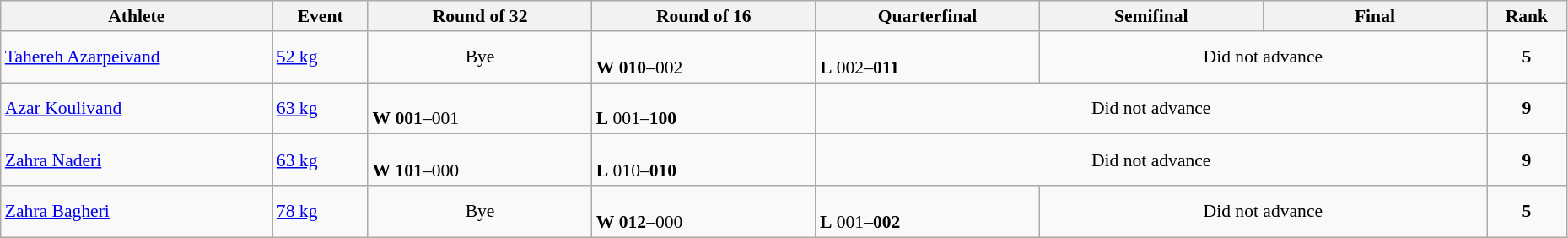<table class="wikitable" width="98%" style="text-align:left; font-size:90%">
<tr>
<th width="17%">Athlete</th>
<th width="6%">Event</th>
<th width="14%">Round of 32</th>
<th width="14%">Round of 16</th>
<th width="14%">Quarterfinal</th>
<th width="14%">Semifinal</th>
<th width="14%">Final</th>
<th width="5%">Rank</th>
</tr>
<tr>
<td><a href='#'>Tahereh Azarpeivand</a></td>
<td><a href='#'>52 kg</a></td>
<td align=center>Bye</td>
<td><br><strong>W</strong> <strong>010</strong>–002</td>
<td><br><strong>L</strong> 002–<strong>011</strong></td>
<td colspan=2 align=center>Did not advance</td>
<td align=center><strong>5</strong></td>
</tr>
<tr>
<td><a href='#'>Azar Koulivand</a></td>
<td><a href='#'>63 kg</a></td>
<td><br><strong>W</strong> <strong>001</strong>–001</td>
<td><br><strong>L</strong> 001–<strong>100</strong></td>
<td colspan=3 align=center>Did not advance</td>
<td align=center><strong>9</strong></td>
</tr>
<tr>
<td><a href='#'>Zahra Naderi</a></td>
<td><a href='#'>63 kg</a></td>
<td><br><strong>W</strong> <strong>101</strong>–000</td>
<td><br><strong>L</strong> 010–<strong>010</strong></td>
<td colspan=3 align=center>Did not advance</td>
<td align=center><strong>9</strong></td>
</tr>
<tr>
<td><a href='#'>Zahra Bagheri</a></td>
<td><a href='#'>78 kg</a></td>
<td align=center>Bye</td>
<td><br><strong>W</strong> <strong>012</strong>–000</td>
<td><br><strong>L</strong> 001–<strong>002</strong></td>
<td colspan=2 align=center>Did not advance</td>
<td align=center><strong>5</strong></td>
</tr>
</table>
